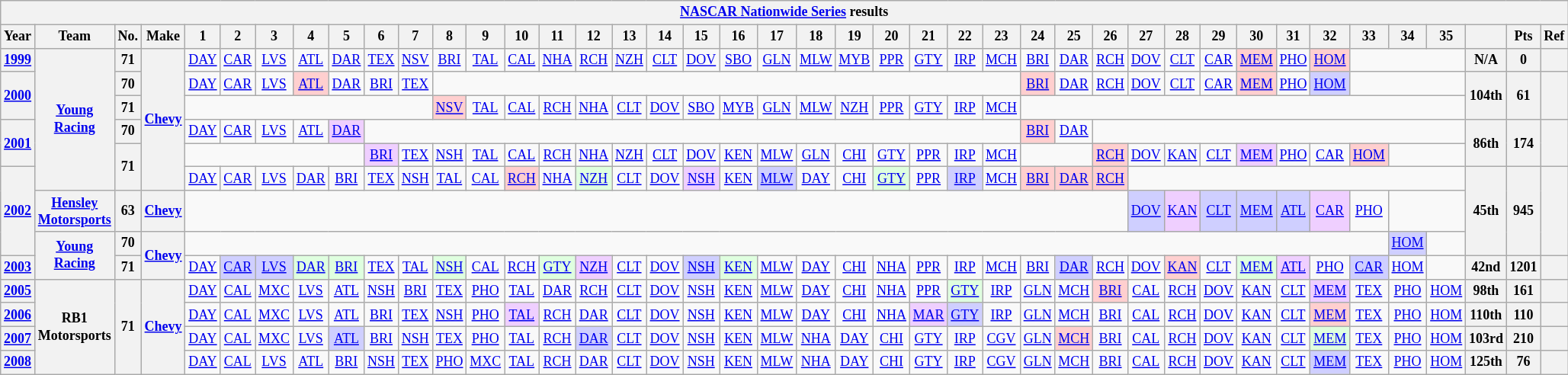<table class="wikitable" style="text-align:center; font-size:75%">
<tr>
<th colspan=42><a href='#'>NASCAR Nationwide Series</a> results</th>
</tr>
<tr>
<th>Year</th>
<th>Team</th>
<th>No.</th>
<th>Make</th>
<th>1</th>
<th>2</th>
<th>3</th>
<th>4</th>
<th>5</th>
<th>6</th>
<th>7</th>
<th>8</th>
<th>9</th>
<th>10</th>
<th>11</th>
<th>12</th>
<th>13</th>
<th>14</th>
<th>15</th>
<th>16</th>
<th>17</th>
<th>18</th>
<th>19</th>
<th>20</th>
<th>21</th>
<th>22</th>
<th>23</th>
<th>24</th>
<th>25</th>
<th>26</th>
<th>27</th>
<th>28</th>
<th>29</th>
<th>30</th>
<th>31</th>
<th>32</th>
<th>33</th>
<th>34</th>
<th>35</th>
<th></th>
<th>Pts</th>
<th>Ref</th>
</tr>
<tr>
<th><a href='#'>1999</a></th>
<th rowspan=6><a href='#'>Young Racing</a></th>
<th>71</th>
<th rowspan=6><a href='#'>Chevy</a></th>
<td><a href='#'>DAY</a></td>
<td><a href='#'>CAR</a></td>
<td><a href='#'>LVS</a></td>
<td><a href='#'>ATL</a></td>
<td><a href='#'>DAR</a></td>
<td><a href='#'>TEX</a></td>
<td><a href='#'>NSV</a></td>
<td><a href='#'>BRI</a></td>
<td><a href='#'>TAL</a></td>
<td><a href='#'>CAL</a></td>
<td><a href='#'>NHA</a></td>
<td><a href='#'>RCH</a></td>
<td><a href='#'>NZH</a></td>
<td><a href='#'>CLT</a></td>
<td><a href='#'>DOV</a></td>
<td><a href='#'>SBO</a></td>
<td><a href='#'>GLN</a></td>
<td><a href='#'>MLW</a></td>
<td><a href='#'>MYB</a></td>
<td><a href='#'>PPR</a></td>
<td><a href='#'>GTY</a></td>
<td><a href='#'>IRP</a></td>
<td><a href='#'>MCH</a></td>
<td><a href='#'>BRI</a></td>
<td><a href='#'>DAR</a></td>
<td><a href='#'>RCH</a></td>
<td><a href='#'>DOV</a></td>
<td><a href='#'>CLT</a></td>
<td><a href='#'>CAR</a></td>
<td style="background:#FFCFCF;"><a href='#'>MEM</a><br></td>
<td><a href='#'>PHO</a></td>
<td style="background:#FFCFCF;"><a href='#'>HOM</a><br></td>
<td colspan=3></td>
<th>N/A</th>
<th>0</th>
<th></th>
</tr>
<tr>
<th rowspan=2><a href='#'>2000</a></th>
<th>70</th>
<td><a href='#'>DAY</a></td>
<td><a href='#'>CAR</a></td>
<td><a href='#'>LVS</a></td>
<td style="background:#FFCFCF;"><a href='#'>ATL</a><br></td>
<td><a href='#'>DAR</a></td>
<td><a href='#'>BRI</a></td>
<td><a href='#'>TEX</a></td>
<td colspan=16></td>
<td style="background:#FFCFCF;"><a href='#'>BRI</a><br></td>
<td><a href='#'>DAR</a></td>
<td><a href='#'>RCH</a></td>
<td><a href='#'>DOV</a></td>
<td><a href='#'>CLT</a></td>
<td><a href='#'>CAR</a></td>
<td style="background:#FFCFCF;"><a href='#'>MEM</a><br></td>
<td><a href='#'>PHO</a></td>
<td style="background:#CFCFFF;"><a href='#'>HOM</a><br></td>
<td colspan=3></td>
<th rowspan=2>104th</th>
<th rowspan=2>61</th>
<th rowspan=2></th>
</tr>
<tr>
<th>71</th>
<td colspan=7></td>
<td style="background:#FFCFCF;"><a href='#'>NSV</a><br></td>
<td><a href='#'>TAL</a></td>
<td><a href='#'>CAL</a></td>
<td><a href='#'>RCH</a></td>
<td><a href='#'>NHA</a></td>
<td><a href='#'>CLT</a></td>
<td><a href='#'>DOV</a></td>
<td><a href='#'>SBO</a></td>
<td><a href='#'>MYB</a></td>
<td><a href='#'>GLN</a></td>
<td><a href='#'>MLW</a></td>
<td><a href='#'>NZH</a></td>
<td><a href='#'>PPR</a></td>
<td><a href='#'>GTY</a></td>
<td><a href='#'>IRP</a></td>
<td><a href='#'>MCH</a></td>
<td colspan=12></td>
</tr>
<tr>
<th rowspan=2><a href='#'>2001</a></th>
<th>70</th>
<td><a href='#'>DAY</a></td>
<td><a href='#'>CAR</a></td>
<td><a href='#'>LVS</a></td>
<td><a href='#'>ATL</a></td>
<td style="background:#EFCFFF;"><a href='#'>DAR</a><br></td>
<td colspan=18></td>
<td style="background:#FFCFCF;"><a href='#'>BRI</a><br></td>
<td><a href='#'>DAR</a></td>
<td colspan=10></td>
<th rowspan=2>86th</th>
<th rowspan=2>174</th>
<th rowspan=2></th>
</tr>
<tr>
<th rowspan=2>71</th>
<td colspan=5></td>
<td style="background:#EFCFFF;"><a href='#'>BRI</a><br></td>
<td><a href='#'>TEX</a></td>
<td><a href='#'>NSH</a></td>
<td><a href='#'>TAL</a></td>
<td><a href='#'>CAL</a></td>
<td><a href='#'>RCH</a></td>
<td><a href='#'>NHA</a></td>
<td><a href='#'>NZH</a></td>
<td><a href='#'>CLT</a></td>
<td><a href='#'>DOV</a></td>
<td><a href='#'>KEN</a></td>
<td><a href='#'>MLW</a></td>
<td><a href='#'>GLN</a></td>
<td><a href='#'>CHI</a></td>
<td><a href='#'>GTY</a></td>
<td><a href='#'>PPR</a></td>
<td><a href='#'>IRP</a></td>
<td><a href='#'>MCH</a></td>
<td colspan=2></td>
<td style="background:#FFCFCF;"><a href='#'>RCH</a><br></td>
<td><a href='#'>DOV</a></td>
<td><a href='#'>KAN</a></td>
<td><a href='#'>CLT</a></td>
<td style="background:#EFCFFF;"><a href='#'>MEM</a><br></td>
<td><a href='#'>PHO</a></td>
<td><a href='#'>CAR</a></td>
<td style="background:#FFCFCF;"><a href='#'>HOM</a><br></td>
<td colspan=2></td>
</tr>
<tr>
<th rowspan=3><a href='#'>2002</a></th>
<td><a href='#'>DAY</a></td>
<td><a href='#'>CAR</a></td>
<td><a href='#'>LVS</a></td>
<td><a href='#'>DAR</a></td>
<td><a href='#'>BRI</a></td>
<td><a href='#'>TEX</a></td>
<td><a href='#'>NSH</a></td>
<td><a href='#'>TAL</a></td>
<td><a href='#'>CAL</a></td>
<td style="background:#FFCFCF;"><a href='#'>RCH</a><br></td>
<td><a href='#'>NHA</a></td>
<td style="background:#DFFFDF;"><a href='#'>NZH</a><br></td>
<td><a href='#'>CLT</a></td>
<td><a href='#'>DOV</a></td>
<td style="background:#EFCFFF;"><a href='#'>NSH</a><br></td>
<td><a href='#'>KEN</a></td>
<td style="background:#CFCFFF;"><a href='#'>MLW</a><br></td>
<td><a href='#'>DAY</a></td>
<td><a href='#'>CHI</a></td>
<td style="background:#DFFFDF;"><a href='#'>GTY</a><br></td>
<td><a href='#'>PPR</a></td>
<td style="background:#CFCFFF;"><a href='#'>IRP</a><br></td>
<td><a href='#'>MCH</a></td>
<td style="background:#FFCFCF;"><a href='#'>BRI</a><br></td>
<td style="background:#FFCFCF;"><a href='#'>DAR</a><br></td>
<td style="background:#FFCFCF;"><a href='#'>RCH</a><br></td>
<td colspan=9></td>
<th rowspan=3>45th</th>
<th rowspan=3>945</th>
<th rowspan=3></th>
</tr>
<tr>
<th><a href='#'>Hensley Motorsports</a></th>
<th>63</th>
<th><a href='#'>Chevy</a></th>
<td colspan=26></td>
<td style="background:#CFCFFF;"><a href='#'>DOV</a><br></td>
<td style="background:#EFCFFF;"><a href='#'>KAN</a><br></td>
<td style="background:#CFCFFF;"><a href='#'>CLT</a><br></td>
<td style="background:#CFCFFF;"><a href='#'>MEM</a><br></td>
<td style="background:#CFCFFF;"><a href='#'>ATL</a><br></td>
<td style="background:#EFCFFF;"><a href='#'>CAR</a><br></td>
<td><a href='#'>PHO</a></td>
<td colspan=2></td>
</tr>
<tr>
<th rowspan=2><a href='#'>Young Racing</a></th>
<th>70</th>
<th rowspan=2><a href='#'>Chevy</a></th>
<td colspan=33></td>
<td style="background:#CFCFFF;"><a href='#'>HOM</a><br></td>
<td></td>
</tr>
<tr>
<th><a href='#'>2003</a></th>
<th>71</th>
<td><a href='#'>DAY</a></td>
<td style="background:#CFCFFF;"><a href='#'>CAR</a><br></td>
<td style="background:#CFCFFF;"><a href='#'>LVS</a><br></td>
<td style="background:#DFFFDF;"><a href='#'>DAR</a><br></td>
<td style="background:#DFFFDF;"><a href='#'>BRI</a><br></td>
<td><a href='#'>TEX</a></td>
<td><a href='#'>TAL</a></td>
<td style="background:#DFFFDF;"><a href='#'>NSH</a><br></td>
<td><a href='#'>CAL</a></td>
<td><a href='#'>RCH</a></td>
<td style="background:#DFFFDF;"><a href='#'>GTY</a><br></td>
<td style="background:#EFCFFF;"><a href='#'>NZH</a><br></td>
<td><a href='#'>CLT</a></td>
<td><a href='#'>DOV</a></td>
<td style="background:#CFCFFF;"><a href='#'>NSH</a><br></td>
<td style="background:#DFFFDF;"><a href='#'>KEN</a><br></td>
<td><a href='#'>MLW</a></td>
<td><a href='#'>DAY</a></td>
<td><a href='#'>CHI</a></td>
<td><a href='#'>NHA</a></td>
<td><a href='#'>PPR</a></td>
<td><a href='#'>IRP</a></td>
<td><a href='#'>MCH</a></td>
<td><a href='#'>BRI</a></td>
<td style="background:#CFCFFF;"><a href='#'>DAR</a><br></td>
<td><a href='#'>RCH</a></td>
<td><a href='#'>DOV</a></td>
<td style="background:#FFCFCF;"><a href='#'>KAN</a><br></td>
<td><a href='#'>CLT</a></td>
<td style="background:#DFFFDF;"><a href='#'>MEM</a><br></td>
<td style="background:#EFCFFF;"><a href='#'>ATL</a><br></td>
<td><a href='#'>PHO</a></td>
<td style="background:#CFCFFF;"><a href='#'>CAR</a><br></td>
<td><a href='#'>HOM</a></td>
<td></td>
<th>42nd</th>
<th>1201</th>
<th></th>
</tr>
<tr>
<th><a href='#'>2005</a></th>
<th rowspan=4>RB1 Motorsports</th>
<th rowspan=4>71</th>
<th rowspan=4><a href='#'>Chevy</a></th>
<td><a href='#'>DAY</a></td>
<td><a href='#'>CAL</a></td>
<td><a href='#'>MXC</a></td>
<td><a href='#'>LVS</a></td>
<td><a href='#'>ATL</a></td>
<td><a href='#'>NSH</a></td>
<td><a href='#'>BRI</a></td>
<td><a href='#'>TEX</a></td>
<td><a href='#'>PHO</a></td>
<td><a href='#'>TAL</a></td>
<td><a href='#'>DAR</a></td>
<td><a href='#'>RCH</a></td>
<td><a href='#'>CLT</a></td>
<td><a href='#'>DOV</a></td>
<td><a href='#'>NSH</a></td>
<td><a href='#'>KEN</a></td>
<td><a href='#'>MLW</a></td>
<td><a href='#'>DAY</a></td>
<td><a href='#'>CHI</a></td>
<td><a href='#'>NHA</a></td>
<td><a href='#'>PPR</a></td>
<td style="background:#DFFFDF;"><a href='#'>GTY</a><br></td>
<td><a href='#'>IRP</a></td>
<td><a href='#'>GLN</a></td>
<td><a href='#'>MCH</a></td>
<td style="background:#FFCFCF;"><a href='#'>BRI</a><br></td>
<td><a href='#'>CAL</a></td>
<td><a href='#'>RCH</a></td>
<td><a href='#'>DOV</a></td>
<td><a href='#'>KAN</a></td>
<td><a href='#'>CLT</a></td>
<td style="background:#EFCFFF;"><a href='#'>MEM</a><br></td>
<td><a href='#'>TEX</a></td>
<td><a href='#'>PHO</a></td>
<td><a href='#'>HOM</a></td>
<th>98th</th>
<th>161</th>
<th></th>
</tr>
<tr>
<th><a href='#'>2006</a></th>
<td><a href='#'>DAY</a></td>
<td><a href='#'>CAL</a></td>
<td><a href='#'>MXC</a></td>
<td><a href='#'>LVS</a></td>
<td><a href='#'>ATL</a></td>
<td><a href='#'>BRI</a></td>
<td><a href='#'>TEX</a></td>
<td><a href='#'>NSH</a></td>
<td><a href='#'>PHO</a></td>
<td style="background:#EFCFFF;"><a href='#'>TAL</a><br></td>
<td><a href='#'>RCH</a></td>
<td><a href='#'>DAR</a></td>
<td><a href='#'>CLT</a></td>
<td><a href='#'>DOV</a></td>
<td><a href='#'>NSH</a></td>
<td><a href='#'>KEN</a></td>
<td><a href='#'>MLW</a></td>
<td><a href='#'>DAY</a></td>
<td><a href='#'>CHI</a></td>
<td><a href='#'>NHA</a></td>
<td style="background:#EFCFFF;"><a href='#'>MAR</a><br></td>
<td style="background:#CFCFFF;"><a href='#'>GTY</a><br></td>
<td><a href='#'>IRP</a></td>
<td><a href='#'>GLN</a></td>
<td><a href='#'>MCH</a></td>
<td><a href='#'>BRI</a></td>
<td><a href='#'>CAL</a></td>
<td><a href='#'>RCH</a></td>
<td><a href='#'>DOV</a></td>
<td><a href='#'>KAN</a></td>
<td><a href='#'>CLT</a></td>
<td style="background:#FFCFCF;"><a href='#'>MEM</a><br></td>
<td><a href='#'>TEX</a></td>
<td><a href='#'>PHO</a></td>
<td><a href='#'>HOM</a></td>
<th>110th</th>
<th>110</th>
<th></th>
</tr>
<tr>
<th><a href='#'>2007</a></th>
<td><a href='#'>DAY</a></td>
<td><a href='#'>CAL</a></td>
<td><a href='#'>MXC</a></td>
<td><a href='#'>LVS</a></td>
<td style="background:#CFCFFF;"><a href='#'>ATL</a><br></td>
<td><a href='#'>BRI</a></td>
<td><a href='#'>NSH</a></td>
<td><a href='#'>TEX</a></td>
<td><a href='#'>PHO</a></td>
<td><a href='#'>TAL</a></td>
<td><a href='#'>RCH</a></td>
<td style="background:#CFCFFF;"><a href='#'>DAR</a><br></td>
<td><a href='#'>CLT</a></td>
<td><a href='#'>DOV</a></td>
<td><a href='#'>NSH</a></td>
<td><a href='#'>KEN</a></td>
<td><a href='#'>MLW</a></td>
<td><a href='#'>NHA</a></td>
<td><a href='#'>DAY</a></td>
<td><a href='#'>CHI</a></td>
<td><a href='#'>GTY</a></td>
<td><a href='#'>IRP</a></td>
<td><a href='#'>CGV</a></td>
<td><a href='#'>GLN</a></td>
<td style="background:#FFCFCF;"><a href='#'>MCH</a><br></td>
<td><a href='#'>BRI</a></td>
<td><a href='#'>CAL</a></td>
<td><a href='#'>RCH</a></td>
<td><a href='#'>DOV</a></td>
<td><a href='#'>KAN</a></td>
<td><a href='#'>CLT</a></td>
<td style="background:#DFFFDF;"><a href='#'>MEM</a><br></td>
<td><a href='#'>TEX</a></td>
<td><a href='#'>PHO</a></td>
<td><a href='#'>HOM</a></td>
<th>103rd</th>
<th>210</th>
<th></th>
</tr>
<tr>
<th><a href='#'>2008</a></th>
<td><a href='#'>DAY</a></td>
<td><a href='#'>CAL</a></td>
<td><a href='#'>LVS</a></td>
<td><a href='#'>ATL</a></td>
<td><a href='#'>BRI</a></td>
<td><a href='#'>NSH</a></td>
<td><a href='#'>TEX</a></td>
<td><a href='#'>PHO</a></td>
<td><a href='#'>MXC</a></td>
<td><a href='#'>TAL</a></td>
<td><a href='#'>RCH</a></td>
<td><a href='#'>DAR</a></td>
<td><a href='#'>CLT</a></td>
<td><a href='#'>DOV</a></td>
<td><a href='#'>NSH</a></td>
<td><a href='#'>KEN</a></td>
<td><a href='#'>MLW</a></td>
<td><a href='#'>NHA</a></td>
<td><a href='#'>DAY</a></td>
<td><a href='#'>CHI</a></td>
<td><a href='#'>GTY</a></td>
<td><a href='#'>IRP</a></td>
<td><a href='#'>CGV</a></td>
<td><a href='#'>GLN</a></td>
<td><a href='#'>MCH</a></td>
<td><a href='#'>BRI</a></td>
<td><a href='#'>CAL</a></td>
<td><a href='#'>RCH</a></td>
<td><a href='#'>DOV</a></td>
<td><a href='#'>KAN</a></td>
<td><a href='#'>CLT</a></td>
<td style="background:#CFCFFF;"><a href='#'>MEM</a><br></td>
<td><a href='#'>TEX</a></td>
<td><a href='#'>PHO</a></td>
<td><a href='#'>HOM</a></td>
<th>125th</th>
<th>76</th>
<th></th>
</tr>
</table>
